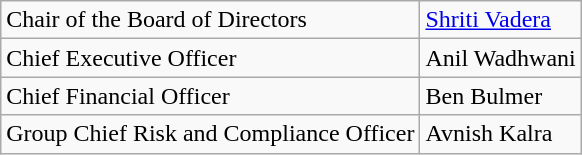<table border="1" class="wikitable">
<tr>
<td>Chair of the Board of Directors</td>
<td><a href='#'>Shriti Vadera</a></td>
</tr>
<tr>
<td>Chief Executive Officer</td>
<td>Anil Wadhwani</td>
</tr>
<tr>
<td>Chief Financial Officer</td>
<td>Ben Bulmer</td>
</tr>
<tr>
<td>Group Chief Risk and Compliance Officer</td>
<td>Avnish Kalra</td>
</tr>
</table>
